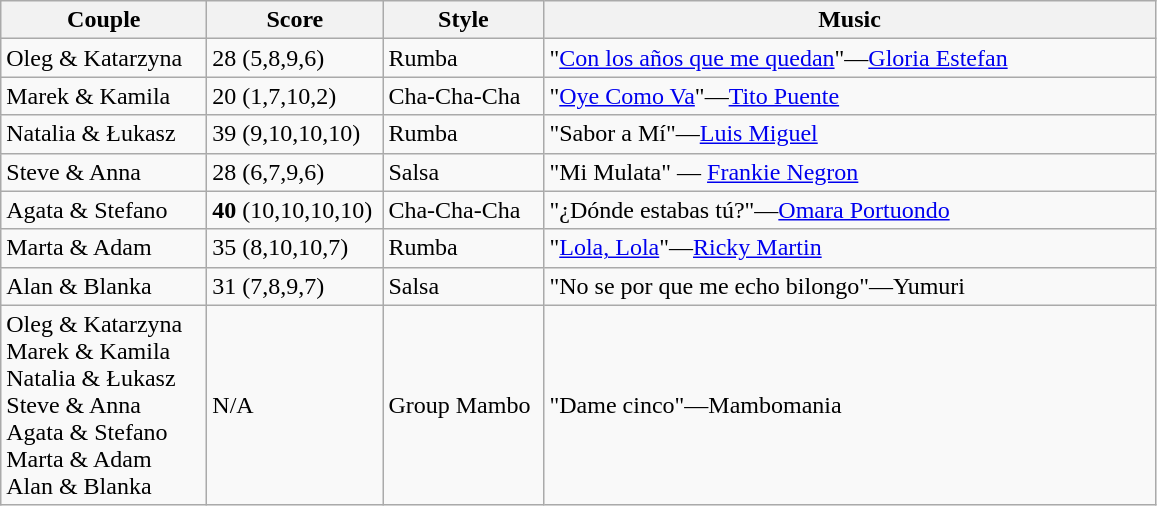<table class="wikitable">
<tr>
<th width="130">Couple</th>
<th width="110">Score</th>
<th width="100">Style</th>
<th width="400">Music</th>
</tr>
<tr>
<td>Oleg & Katarzyna</td>
<td>28 (5,8,9,6)</td>
<td>Rumba</td>
<td>"<a href='#'>Con los años que me quedan</a>"—<a href='#'>Gloria Estefan</a></td>
</tr>
<tr>
<td>Marek & Kamila</td>
<td>20 (1,7,10,2)</td>
<td>Cha-Cha-Cha</td>
<td>"<a href='#'>Oye Como Va</a>"—<a href='#'>Tito Puente</a></td>
</tr>
<tr>
<td>Natalia & Łukasz</td>
<td>39 (9,10,10,10)</td>
<td>Rumba</td>
<td>"Sabor a Mí"—<a href='#'>Luis Miguel</a></td>
</tr>
<tr>
<td>Steve & Anna</td>
<td>28 (6,7,9,6)</td>
<td>Salsa</td>
<td>"Mi Mulata" — <a href='#'>Frankie Negron</a></td>
</tr>
<tr>
<td>Agata & Stefano</td>
<td><strong>40</strong> (10,10,10,10)</td>
<td>Cha-Cha-Cha</td>
<td>"¿Dónde estabas tú?"—<a href='#'>Omara Portuondo</a></td>
</tr>
<tr>
<td>Marta & Adam</td>
<td>35 (8,10,10,7)</td>
<td>Rumba</td>
<td>"<a href='#'>Lola, Lola</a>"—<a href='#'>Ricky Martin</a></td>
</tr>
<tr>
<td>Alan & Blanka</td>
<td>31 (7,8,9,7)</td>
<td>Salsa</td>
<td>"No se por que me echo bilongo"—Yumuri</td>
</tr>
<tr>
<td>Oleg & Katarzyna<br>Marek & Kamila<br>Natalia & Łukasz<br>Steve & Anna<br>Agata & Stefano<br>Marta & Adam<br>Alan & Blanka<br></td>
<td>N/A</td>
<td>Group Mambo</td>
<td>"Dame cinco"—Mambomania</td>
</tr>
</table>
